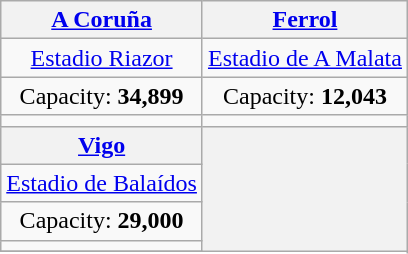<table class="wikitable" style="text-align:center">
<tr>
<th><a href='#'>A Coruña</a></th>
<th><a href='#'>Ferrol</a></th>
</tr>
<tr>
<td><a href='#'>Estadio Riazor</a></td>
<td><a href='#'>Estadio de A Malata</a></td>
</tr>
<tr>
<td>Capacity: <strong>34,899</strong></td>
<td>Capacity: <strong>12,043</strong></td>
</tr>
<tr>
<td></td>
<td></td>
</tr>
<tr>
<th><a href='#'>Vigo</a></th>
<th rowspan=8 colspan=2></th>
</tr>
<tr>
<td><a href='#'>Estadio de Balaídos</a></td>
</tr>
<tr>
<td>Capacity: <strong>29,000</strong></td>
</tr>
<tr>
<td></td>
</tr>
<tr>
</tr>
</table>
